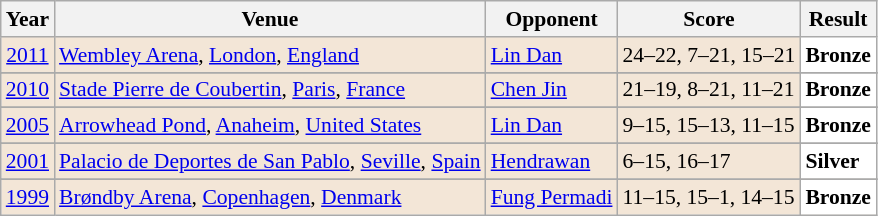<table class="sortable wikitable" style="font-size: 90%;">
<tr>
<th>Year</th>
<th>Venue</th>
<th>Opponent</th>
<th>Score</th>
<th>Result</th>
</tr>
<tr style="background:#F3E6D7">
<td align="center"><a href='#'>2011</a></td>
<td align="left"><a href='#'>Wembley Arena</a>, <a href='#'>London</a>, <a href='#'>England</a></td>
<td align="left"> <a href='#'>Lin Dan</a></td>
<td align="left">24–22, 7–21, 15–21</td>
<td style="text-align:left; background:white"> <strong>Bronze</strong></td>
</tr>
<tr>
</tr>
<tr style="background:#F3E6D7">
<td align="center"><a href='#'>2010</a></td>
<td align="left"><a href='#'>Stade Pierre de Coubertin</a>, <a href='#'>Paris</a>, <a href='#'>France</a></td>
<td align="left"> <a href='#'>Chen Jin</a></td>
<td align="left">21–19, 8–21, 11–21</td>
<td style="text-align:left; background:white"> <strong>Bronze</strong></td>
</tr>
<tr>
</tr>
<tr style="background:#F3E6D7">
<td align="center"><a href='#'>2005</a></td>
<td align="left"><a href='#'>Arrowhead Pond</a>, <a href='#'>Anaheim</a>, <a href='#'>United States</a></td>
<td align="left"> <a href='#'>Lin Dan</a></td>
<td align="left">9–15, 15–13, 11–15</td>
<td style="text-align:left; background:white"> <strong>Bronze</strong></td>
</tr>
<tr>
</tr>
<tr style="background:#F3E6D7">
<td align="center"><a href='#'>2001</a></td>
<td align="left"><a href='#'>Palacio de Deportes de San Pablo</a>, <a href='#'>Seville</a>, <a href='#'>Spain</a></td>
<td align="left"> <a href='#'>Hendrawan</a></td>
<td align="left">6–15, 16–17</td>
<td style="text-align:left; background:white"> <strong>Silver</strong></td>
</tr>
<tr>
</tr>
<tr style="background:#F3E6D7">
<td align="center"><a href='#'>1999</a></td>
<td align="left"><a href='#'>Brøndby Arena</a>, <a href='#'>Copenhagen</a>, <a href='#'>Denmark</a></td>
<td align="left"> <a href='#'>Fung Permadi</a></td>
<td align="left">11–15, 15–1, 14–15</td>
<td style="text-align:left; background:white"> <strong>Bronze</strong></td>
</tr>
</table>
